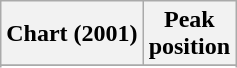<table class="wikitable sortable plainrowheaders" style="text-align:center;">
<tr>
<th scope="col">Chart (2001)</th>
<th scope="col">Peak<br>position</th>
</tr>
<tr>
</tr>
<tr>
</tr>
<tr>
</tr>
<tr>
</tr>
<tr>
</tr>
<tr>
</tr>
</table>
